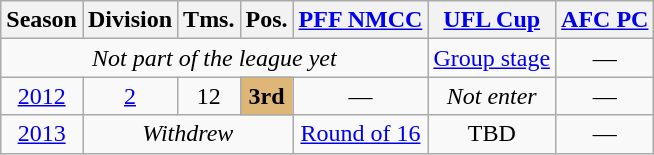<table class="wikitable">
<tr>
<th>Season</th>
<th>Division</th>
<th>Tms.</th>
<th>Pos.</th>
<th><a href='#'>PFF NMCC</a></th>
<th><a href='#'>UFL Cup</a></th>
<th><a href='#'>AFC PC</a></th>
</tr>
<tr>
<td colspan=5 align=center><em>Not part of the league yet</em></td>
<td align=center><a href='#'>Group stage</a></td>
<td align=center>—</td>
</tr>
<tr>
<td align=center><a href='#'>2012</a></td>
<td align=center><a href='#'>2</a></td>
<td align=center>12</td>
<td align=center bgcolor=#deb678><strong>3rd</strong></td>
<td align=center>—</td>
<td align=center><em>Not enter</em></td>
<td align=center>—</td>
</tr>
<tr>
<td align=center><a href='#'>2013</a></td>
<td colspan=3 align=center><em>Withdrew</em></td>
<td align=center><a href='#'>Round of 16</a></td>
<td align=center>TBD</td>
<td align=center>—</td>
</tr>
</table>
